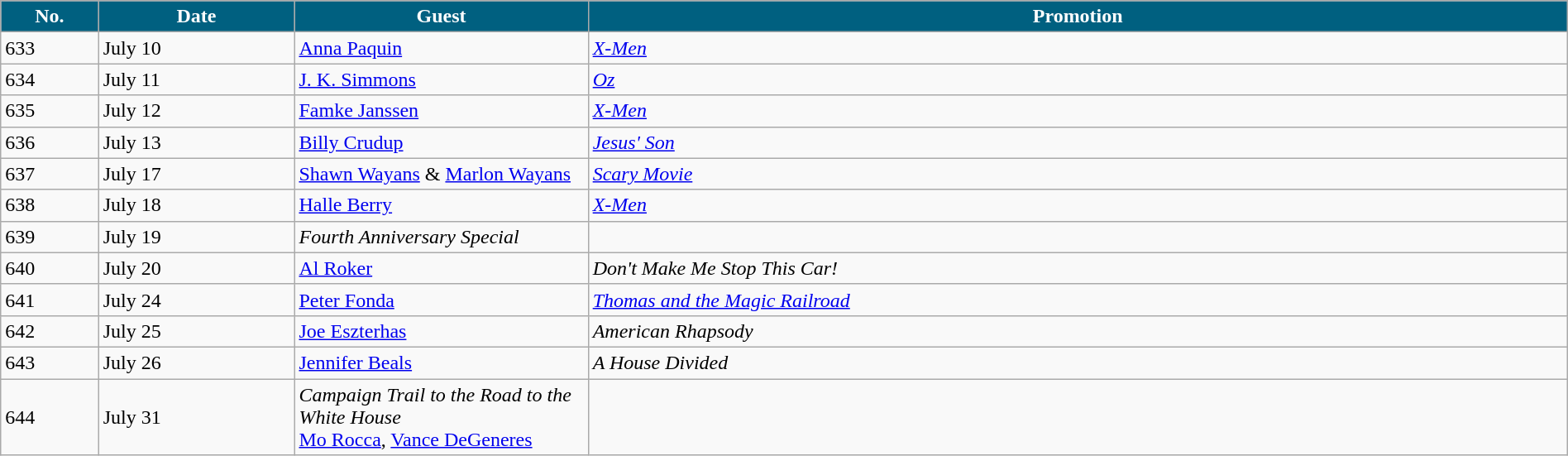<table class="wikitable" width="100%">
<tr bgcolor="#CCCCCC">
<th width="5%" style="background:#006080; color:white"><abbr>No.</abbr></th>
<th width="10%" style="background:#006080; color:white">Date</th>
<th width="15%" style="background:#006080; color:white">Guest</th>
<th width="50%" style="background:#006080; color:white">Promotion</th>
</tr>
<tr>
<td>633</td>
<td>July 10</td>
<td><a href='#'>Anna Paquin</a></td>
<td><em><a href='#'>X-Men</a></em></td>
</tr>
<tr>
<td>634</td>
<td>July 11</td>
<td><a href='#'>J. K. Simmons</a></td>
<td><em><a href='#'>Oz</a></em></td>
</tr>
<tr>
<td>635</td>
<td>July 12</td>
<td><a href='#'>Famke Janssen</a></td>
<td><em><a href='#'>X-Men</a></em></td>
</tr>
<tr>
<td>636</td>
<td>July 13</td>
<td><a href='#'>Billy Crudup</a></td>
<td><em><a href='#'>Jesus' Son</a></em></td>
</tr>
<tr>
<td>637</td>
<td>July 17</td>
<td><a href='#'>Shawn Wayans</a> & <a href='#'>Marlon Wayans</a></td>
<td><em><a href='#'>Scary Movie</a></em></td>
</tr>
<tr>
<td>638</td>
<td>July 18</td>
<td><a href='#'>Halle Berry</a></td>
<td><em><a href='#'>X-Men</a></em></td>
</tr>
<tr>
<td>639</td>
<td>July 19</td>
<td><em>Fourth Anniversary Special</em></td>
<td></td>
</tr>
<tr>
<td>640</td>
<td>July 20</td>
<td><a href='#'>Al Roker</a></td>
<td><em>Don't Make Me Stop This Car!</em></td>
</tr>
<tr>
<td>641</td>
<td>July 24</td>
<td><a href='#'>Peter Fonda</a></td>
<td><em><a href='#'>Thomas and the Magic Railroad</a></em></td>
</tr>
<tr>
<td>642</td>
<td>July 25</td>
<td><a href='#'>Joe Eszterhas</a></td>
<td><em>American Rhapsody</em></td>
</tr>
<tr>
<td>643</td>
<td>July 26</td>
<td><a href='#'>Jennifer Beals</a></td>
<td><em>A House Divided</em></td>
</tr>
<tr>
<td>644</td>
<td>July 31</td>
<td><em>Campaign Trail to the Road to the White House</em><br><a href='#'>Mo Rocca</a>, <a href='#'>Vance DeGeneres</a></td>
<td></td>
</tr>
</table>
